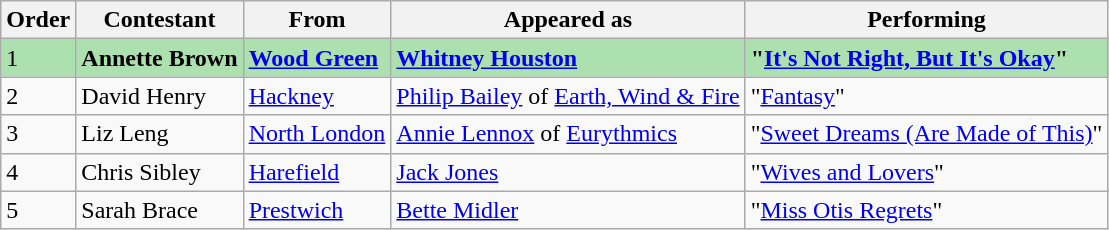<table class="wikitable">
<tr>
<th>Order</th>
<th>Contestant</th>
<th>From</th>
<th>Appeared as</th>
<th>Performing</th>
</tr>
<tr style="background:#ACE1AF;">
<td>1</td>
<td><strong>Annette Brown</strong></td>
<td><strong><a href='#'>Wood Green</a></strong></td>
<td><strong><a href='#'>Whitney Houston</a></strong></td>
<td><strong>"<a href='#'>It's Not Right, But It's Okay</a>"</strong></td>
</tr>
<tr>
<td>2</td>
<td>David Henry</td>
<td><a href='#'>Hackney</a></td>
<td><a href='#'>Philip Bailey</a> of <a href='#'>Earth, Wind & Fire</a></td>
<td>"<a href='#'>Fantasy</a>"</td>
</tr>
<tr>
<td>3</td>
<td>Liz Leng</td>
<td><a href='#'>North London</a></td>
<td><a href='#'>Annie Lennox</a> of <a href='#'>Eurythmics</a></td>
<td>"<a href='#'>Sweet Dreams (Are Made of This)</a>"</td>
</tr>
<tr>
<td>4</td>
<td>Chris Sibley</td>
<td><a href='#'>Harefield</a></td>
<td><a href='#'>Jack Jones</a></td>
<td>"<a href='#'>Wives and Lovers</a>"</td>
</tr>
<tr>
<td>5</td>
<td>Sarah Brace</td>
<td><a href='#'>Prestwich</a></td>
<td><a href='#'>Bette Midler</a></td>
<td>"<a href='#'>Miss Otis Regrets</a>"</td>
</tr>
</table>
